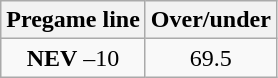<table class="wikitable">
<tr align="center">
<th style=>Pregame line</th>
<th style=>Over/under</th>
</tr>
<tr align="center">
<td><strong>NEV</strong> –10</td>
<td>69.5</td>
</tr>
</table>
